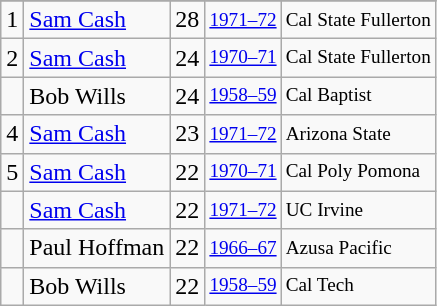<table class="wikitable">
<tr>
</tr>
<tr>
<td>1</td>
<td><a href='#'>Sam Cash</a></td>
<td>28</td>
<td style="font-size:80%;"><a href='#'>1971–72</a></td>
<td style="font-size:80%;">Cal State Fullerton</td>
</tr>
<tr>
<td>2</td>
<td><a href='#'>Sam Cash</a></td>
<td>24</td>
<td style="font-size:80%;"><a href='#'>1970–71</a></td>
<td style="font-size:80%;">Cal State Fullerton</td>
</tr>
<tr>
<td></td>
<td>Bob Wills</td>
<td>24</td>
<td style="font-size:80%;"><a href='#'>1958–59</a></td>
<td style="font-size:80%;">Cal Baptist</td>
</tr>
<tr>
<td>4</td>
<td><a href='#'>Sam Cash</a></td>
<td>23</td>
<td style="font-size:80%;"><a href='#'>1971–72</a></td>
<td style="font-size:80%;">Arizona State</td>
</tr>
<tr>
<td>5</td>
<td><a href='#'>Sam Cash</a></td>
<td>22</td>
<td style="font-size:80%;"><a href='#'>1970–71</a></td>
<td style="font-size:80%;">Cal Poly Pomona</td>
</tr>
<tr>
<td></td>
<td><a href='#'>Sam Cash</a></td>
<td>22</td>
<td style="font-size:80%;"><a href='#'>1971–72</a></td>
<td style="font-size:80%;">UC Irvine</td>
</tr>
<tr>
<td></td>
<td>Paul Hoffman</td>
<td>22</td>
<td style="font-size:80%;"><a href='#'>1966–67</a></td>
<td style="font-size:80%;">Azusa Pacific</td>
</tr>
<tr>
<td></td>
<td>Bob Wills</td>
<td>22</td>
<td style="font-size:80%;"><a href='#'>1958–59</a></td>
<td style="font-size:80%;">Cal Tech</td>
</tr>
</table>
